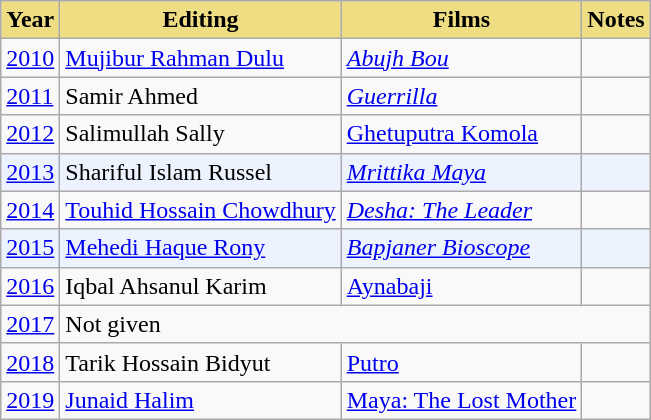<table class="wikitable">
<tr>
<th style="background:#EEDD82;">Year</th>
<th style="background:#EEDD82;">Editing</th>
<th style="background:#EEDD82;">Films</th>
<th style="background:#EEDD82;">Notes</th>
</tr>
<tr>
<td><a href='#'>2010</a></td>
<td><a href='#'>Mujibur Rahman Dulu</a></td>
<td><em><a href='#'>Abujh Bou</a></em></td>
<td></td>
</tr>
<tr>
<td><a href='#'>2011</a></td>
<td>Samir Ahmed</td>
<td><em><a href='#'>Guerrilla</a></em></td>
<td></td>
</tr>
<tr>
<td><a href='#'>2012</a></td>
<td>Salimullah Sally</td>
<td><a href='#'>Ghetuputra Komola</a></td>
<td></td>
</tr>
<tr bgcolor=#edf3fe>
<td><a href='#'>2013</a></td>
<td>Shariful Islam Russel</td>
<td><em><a href='#'>Mrittika Maya</a></em></td>
<td></td>
</tr>
<tr>
<td><a href='#'>2014</a></td>
<td><a href='#'>Touhid Hossain Chowdhury</a></td>
<td><em><a href='#'>Desha: The Leader</a></em></td>
<td></td>
</tr>
<tr bgcolor=#edf3fe>
<td><a href='#'>2015</a></td>
<td><a href='#'>Mehedi Haque Rony</a></td>
<td><em><a href='#'>Bapjaner Bioscope</a></em></td>
<td></td>
</tr>
<tr>
<td><a href='#'>2016</a></td>
<td>Iqbal Ahsanul Karim</td>
<td><a href='#'>Aynabaji</a></td>
<td></td>
</tr>
<tr>
<td><a href='#'>2017</a></td>
<td colspan="3">Not given</td>
</tr>
<tr>
<td><a href='#'>2018</a></td>
<td>Tarik Hossain Bidyut</td>
<td><a href='#'>Putro</a></td>
<td></td>
</tr>
<tr>
<td><a href='#'>2019</a></td>
<td><a href='#'>Junaid Halim</a></td>
<td><a href='#'>Maya: The Lost Mother</a></td>
<td></td>
</tr>
</table>
